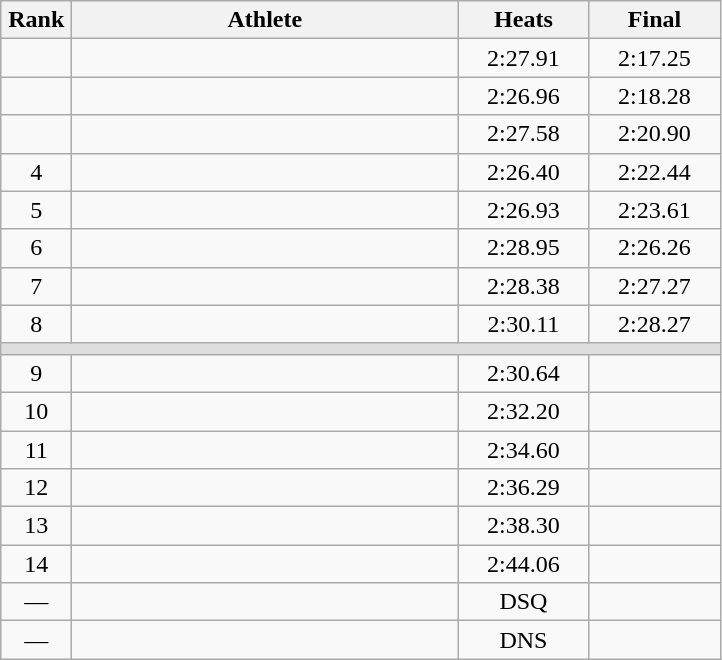<table class=wikitable style="text-align:center">
<tr>
<th width=40>Rank</th>
<th width=250>Athlete</th>
<th width=80>Heats</th>
<th width=80>Final</th>
</tr>
<tr>
<td></td>
<td align=left></td>
<td>2:27.91</td>
<td>2:17.25</td>
</tr>
<tr>
<td></td>
<td align=left></td>
<td>2:26.96</td>
<td>2:18.28</td>
</tr>
<tr>
<td></td>
<td align=left></td>
<td>2:27.58</td>
<td>2:20.90</td>
</tr>
<tr>
<td>4</td>
<td align=left></td>
<td>2:26.40</td>
<td>2:22.44</td>
</tr>
<tr>
<td>5</td>
<td align=left></td>
<td>2:26.93</td>
<td>2:23.61</td>
</tr>
<tr>
<td>6</td>
<td align=left></td>
<td>2:28.95</td>
<td>2:26.26</td>
</tr>
<tr>
<td>7</td>
<td align=left></td>
<td>2:28.38</td>
<td>2:27.27</td>
</tr>
<tr>
<td>8</td>
<td align=left></td>
<td>2:30.11</td>
<td>2:28.27</td>
</tr>
<tr bgcolor=#DDDDDD>
<td colspan=4></td>
</tr>
<tr>
<td>9</td>
<td align=left></td>
<td>2:30.64</td>
<td></td>
</tr>
<tr>
<td>10</td>
<td align=left></td>
<td>2:32.20</td>
<td></td>
</tr>
<tr>
<td>11</td>
<td align=left></td>
<td>2:34.60</td>
<td></td>
</tr>
<tr>
<td>12</td>
<td align=left></td>
<td>2:36.29</td>
<td></td>
</tr>
<tr>
<td>13</td>
<td align=left></td>
<td>2:38.30</td>
<td></td>
</tr>
<tr>
<td>14</td>
<td align=left></td>
<td>2:44.06</td>
<td></td>
</tr>
<tr>
<td>—</td>
<td align=left></td>
<td>DSQ</td>
<td></td>
</tr>
<tr>
<td>—</td>
<td align=left></td>
<td>DNS</td>
<td></td>
</tr>
</table>
